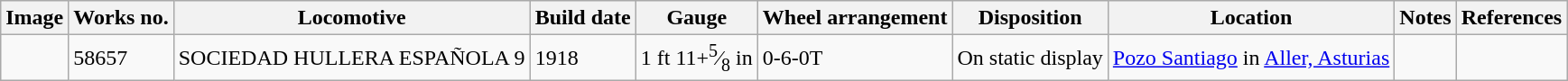<table class="wikitable">
<tr>
<th>Image</th>
<th>Works no.</th>
<th>Locomotive</th>
<th>Build date</th>
<th>Gauge</th>
<th>Wheel arrangement</th>
<th>Disposition</th>
<th>Location</th>
<th>Notes</th>
<th>References</th>
</tr>
<tr>
<td></td>
<td>58657</td>
<td>SOCIEDAD HULLERA ESPAÑOLA 9</td>
<td>1918</td>
<td>1 ft 11+<sup>5</sup>⁄<sub>8</sub> in</td>
<td>0-6-0T</td>
<td>On static display</td>
<td><a href='#'>Pozo Santiago</a> in <a href='#'>Aller, Asturias</a></td>
<td></td>
<td></td>
</tr>
</table>
